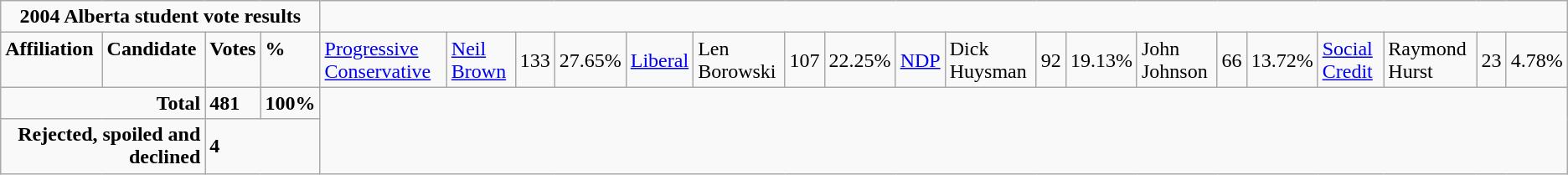<table class="wikitable">
<tr>
<td colspan="5" align="center"><strong>2004 Alberta student vote results</strong></td>
</tr>
<tr>
<td colspan="2" rowspan="1" align="left" valign="top"><strong>Affiliation</strong></td>
<td valign="top"><strong>Candidate</strong></td>
<td valign="top"><strong>Votes</strong></td>
<td valign="top"><strong>%</strong><br></td>
<td><a href='#'>Progressive Conservative</a></td>
<td><a href='#'>Neil Brown</a></td>
<td>133</td>
<td align="right">27.65%<br></td>
<td><a href='#'>Liberal</a></td>
<td>Len Borowski</td>
<td>107</td>
<td align="right">22.25%<br></td>
<td><a href='#'>NDP</a></td>
<td>Dick Huysman</td>
<td>92</td>
<td align="right">19.13%<br></td>
<td>John Johnson</td>
<td>66</td>
<td align="right">13.72%<br>
</td>
<td><a href='#'>Social Credit</a></td>
<td>Raymond Hurst</td>
<td>23</td>
<td align="right">4.78%</td>
</tr>
<tr>
<td colspan="3" align ="right"><strong>Total</strong></td>
<td><strong>481</strong></td>
<td><strong>100%</strong></td>
</tr>
<tr>
<td colspan="3" align="right"><strong>Rejected, spoiled and declined</strong></td>
<td colspan="2"><strong>4</strong></td>
</tr>
</table>
